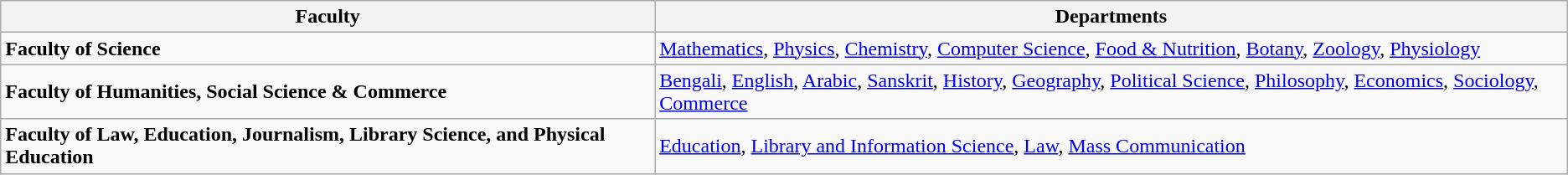<table class="wikitable sortable">
<tr>
<th>Faculty</th>
<th>Departments</th>
</tr>
<tr>
<td><strong>Faculty of Science</strong></td>
<td><a href='#'>Mathematics</a>, <a href='#'>Physics</a>, <a href='#'>Chemistry</a>, <a href='#'>Computer Science</a>, <a href='#'>Food & Nutrition</a>, <a href='#'>Botany</a>, <a href='#'>Zoology</a>, <a href='#'>Physiology</a></td>
</tr>
<tr>
<td><strong>Faculty of Humanities, Social Science & Commerce</strong></td>
<td><a href='#'>Bengali</a>, <a href='#'>English</a>, <a href='#'>Arabic</a>, <a href='#'>Sanskrit</a>, <a href='#'>History</a>, <a href='#'>Geography</a>, <a href='#'>Political Science</a>, <a href='#'>Philosophy</a>, <a href='#'>Economics</a>, <a href='#'>Sociology</a>, <a href='#'>Commerce</a></td>
</tr>
<tr>
<td><strong>Faculty of Law, Education, Journalism, Library Science, and Physical Education</strong></td>
<td><a href='#'>Education</a>, <a href='#'>Library and Information Science</a>, <a href='#'>Law</a>, <a href='#'>Mass Communication</a></td>
</tr>
</table>
